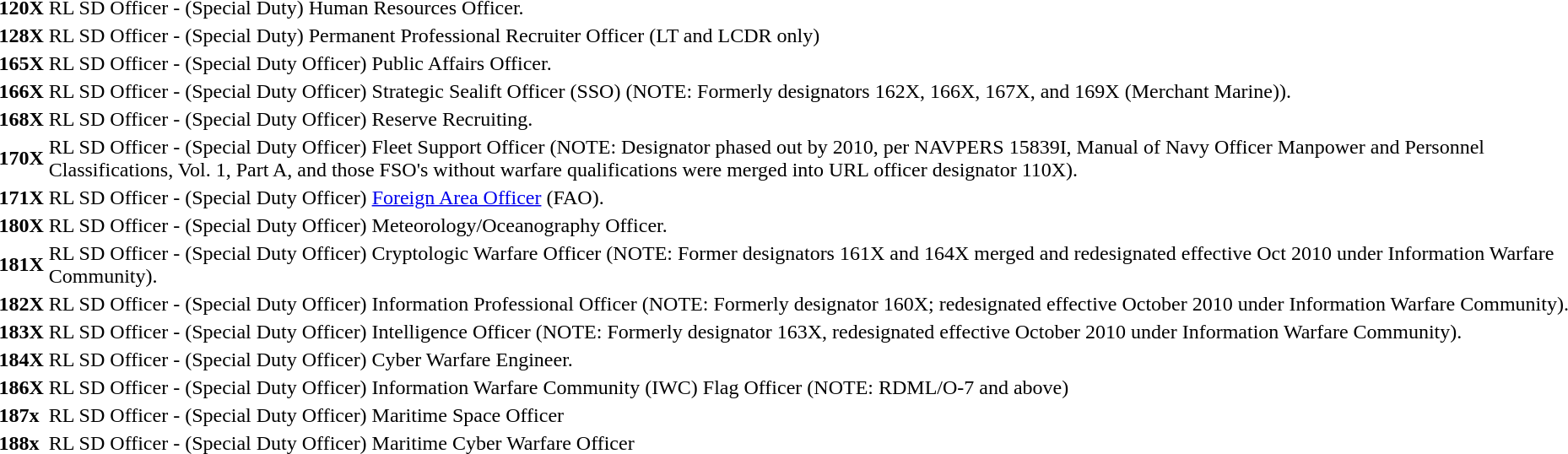<table>
<tr>
<td><strong>120X</strong></td>
<td>RL SD Officer - (Special Duty) Human Resources Officer.</td>
</tr>
<tr>
<td><strong>128X</strong></td>
<td>RL SD Officer - (Special Duty) Permanent Professional Recruiter Officer (LT and LCDR only)</td>
</tr>
<tr>
<td><strong>165X</strong></td>
<td>RL SD Officer - (Special Duty Officer) Public Affairs Officer.</td>
</tr>
<tr>
<td><strong>166X</strong></td>
<td>RL SD Officer - (Special Duty Officer) Strategic Sealift Officer (SSO) (NOTE: Formerly designators 162X, 166X, 167X, and 169X (Merchant Marine)).</td>
</tr>
<tr>
<td><strong>168X</strong></td>
<td>RL SD Officer - (Special Duty Officer) Reserve Recruiting.</td>
</tr>
<tr>
<td><strong>170X</strong></td>
<td>RL SD Officer - (Special Duty Officer) Fleet Support Officer (NOTE: Designator phased out by 2010, per NAVPERS 15839I, Manual of Navy Officer Manpower and Personnel Classifications, Vol. 1, Part A, and those FSO's without warfare qualifications were merged into URL officer designator 110X).</td>
</tr>
<tr>
<td><strong>171X</strong></td>
<td>RL SD Officer - (Special Duty Officer) <a href='#'>Foreign Area Officer</a> (FAO).</td>
</tr>
<tr>
<td><strong>180X</strong></td>
<td>RL SD Officer - (Special Duty Officer) Meteorology/Oceanography Officer.</td>
</tr>
<tr>
<td><strong>181X</strong></td>
<td>RL SD Officer - (Special Duty Officer) Cryptologic Warfare Officer (NOTE: Former designators 161X and 164X merged and redesignated effective Oct 2010 under Information Warfare Community).</td>
</tr>
<tr>
<td><strong>182X</strong></td>
<td>RL SD Officer - (Special Duty Officer) Information Professional Officer (NOTE: Formerly designator 160X; redesignated effective October 2010 under Information Warfare Community).</td>
</tr>
<tr>
<td><strong>183X</strong></td>
<td>RL SD Officer - (Special Duty Officer) Intelligence Officer (NOTE: Formerly designator 163X, redesignated effective October 2010 under Information Warfare Community).</td>
</tr>
<tr>
<td><strong>184X</strong></td>
<td>RL SD Officer - (Special Duty Officer) Cyber Warfare Engineer.</td>
</tr>
<tr>
<td><strong>186X</strong></td>
<td>RL SD Officer - (Special Duty Officer) Information Warfare Community (IWC) Flag Officer (NOTE: RDML/O-7 and above)</td>
</tr>
<tr>
<td><strong>187x</strong></td>
<td>RL SD Officer - (Special Duty Officer)  Maritime Space Officer</td>
</tr>
<tr>
<td><strong>188x</strong></td>
<td>RL SD Officer - (Special Duty Officer) Maritime Cyber Warfare Officer</td>
</tr>
</table>
